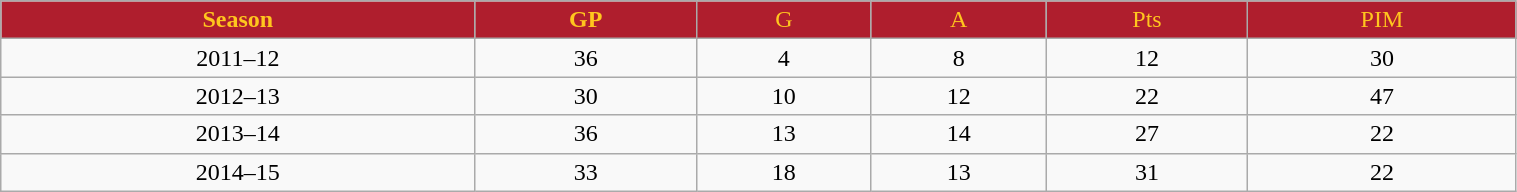<table class="wikitable" style="width:80%;">
<tr style="text-align:center; background:#AF1E2D;color:#FFC61E;">
<td><strong>Season</strong></td>
<td><strong>GP<em></td>
<td></strong>G<strong></td>
<td></strong>A<strong></td>
<td></strong>Pts<strong></td>
<td></strong>PIM<strong></td>
</tr>
<tr style="text-align:center;" bgcolor="">
<td>2011–12</td>
<td>36</td>
<td>4</td>
<td>8</td>
<td>12</td>
<td>30</td>
</tr>
<tr style="text-align:center;" bgcolor="">
<td>2012–13</td>
<td>30</td>
<td>10</td>
<td>12</td>
<td>22</td>
<td>47</td>
</tr>
<tr style="text-align:center;" bgcolor="">
<td>2013–14</td>
<td>36</td>
<td>13</td>
<td>14</td>
<td>27</td>
<td>22</td>
</tr>
<tr style="text-align:center;" bgcolor="">
<td>2014–15</td>
<td>33</td>
<td>18</td>
<td>13</td>
<td>31</td>
<td>22</td>
</tr>
</table>
